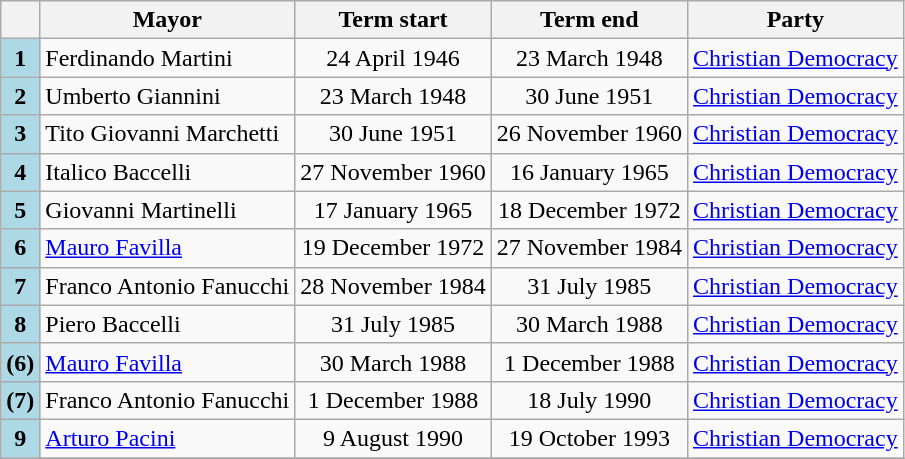<table class="wikitable">
<tr>
<th class=unsortable> </th>
<th>Mayor</th>
<th>Term start</th>
<th>Term end</th>
<th>Party</th>
</tr>
<tr>
<th style="background:#ADD8E6;">1</th>
<td>Ferdinando Martini</td>
<td align=center>24 April 1946</td>
<td align=center>23 March 1948</td>
<td><a href='#'>Christian Democracy</a></td>
</tr>
<tr>
<th style="background:#ADD8E6;">2</th>
<td>Umberto Giannini</td>
<td align=center>23 March 1948</td>
<td align=center>30 June 1951</td>
<td><a href='#'>Christian Democracy</a></td>
</tr>
<tr>
<th style="background:#ADD8E6;">3</th>
<td>Tito Giovanni Marchetti</td>
<td align=center>30 June 1951</td>
<td align=center>26 November 1960</td>
<td><a href='#'>Christian Democracy</a></td>
</tr>
<tr>
<th style="background:#ADD8E6;">4</th>
<td>Italico Baccelli</td>
<td align=center>27 November 1960</td>
<td align=center>16 January 1965</td>
<td><a href='#'>Christian Democracy</a></td>
</tr>
<tr>
<th style="background:#ADD8E6;">5</th>
<td>Giovanni Martinelli</td>
<td align=center>17 January 1965</td>
<td align=center>18 December 1972</td>
<td><a href='#'>Christian Democracy</a></td>
</tr>
<tr>
<th style="background:#ADD8E6;">6</th>
<td><a href='#'>Mauro Favilla</a></td>
<td align=center>19 December 1972</td>
<td align=center>27 November 1984</td>
<td><a href='#'>Christian Democracy</a></td>
</tr>
<tr>
<th style="background:#ADD8E6;">7</th>
<td>Franco Antonio Fanucchi</td>
<td align=center>28 November 1984</td>
<td align=center>31 July 1985</td>
<td><a href='#'>Christian Democracy</a></td>
</tr>
<tr>
<th style="background:#ADD8E6;">8</th>
<td>Piero Baccelli</td>
<td align=center>31 July 1985</td>
<td align=center>30 March 1988</td>
<td><a href='#'>Christian Democracy</a></td>
</tr>
<tr>
<th style="background:#ADD8E6;">(6)</th>
<td><a href='#'>Mauro Favilla</a></td>
<td align=center>30 March 1988</td>
<td align=center>1 December 1988</td>
<td><a href='#'>Christian Democracy</a></td>
</tr>
<tr>
<th style="background:#ADD8E6;">(7)</th>
<td>Franco Antonio Fanucchi</td>
<td align=center>1 December 1988</td>
<td align=center>18 July 1990</td>
<td><a href='#'>Christian Democracy</a></td>
</tr>
<tr>
<th style="background:#ADD8E6;">9</th>
<td><a href='#'>Arturo Pacini</a></td>
<td align=center>9 August 1990</td>
<td align=center>19 October 1993</td>
<td><a href='#'>Christian Democracy</a></td>
</tr>
<tr>
</tr>
</table>
